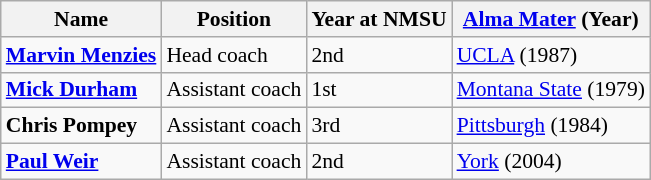<table class="wikitable" style="white-space:nowrap; font-size:90%;">
<tr>
<th>Name</th>
<th>Position</th>
<th>Year at NMSU</th>
<th><a href='#'>Alma Mater</a> (Year)</th>
</tr>
<tr>
<td><strong><a href='#'>Marvin Menzies</a></strong></td>
<td>Head coach</td>
<td>2nd</td>
<td><a href='#'>UCLA</a> (1987)</td>
</tr>
<tr>
<td><strong><a href='#'>Mick Durham</a></strong></td>
<td>Assistant coach</td>
<td>1st</td>
<td><a href='#'>Montana State</a> (1979)</td>
</tr>
<tr>
<td><strong>Chris Pompey</strong></td>
<td>Assistant coach</td>
<td>3rd</td>
<td><a href='#'>Pittsburgh</a> (1984)</td>
</tr>
<tr>
<td><strong><a href='#'>Paul Weir</a></strong></td>
<td>Assistant coach</td>
<td>2nd</td>
<td><a href='#'>York</a> (2004)</td>
</tr>
</table>
